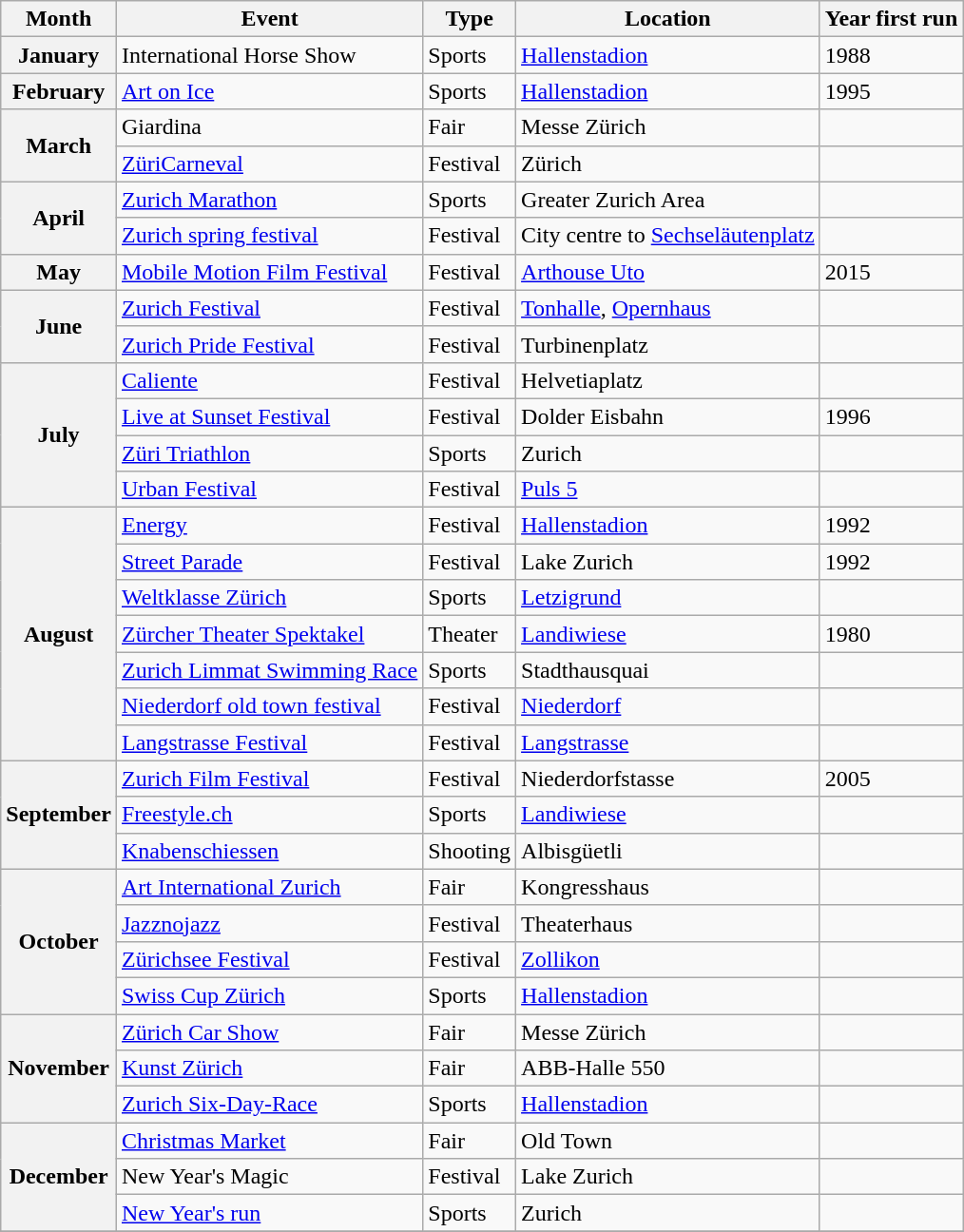<table class="wikitable">
<tr>
<th>Month</th>
<th>Event</th>
<th>Type</th>
<th>Location</th>
<th>Year first run</th>
</tr>
<tr>
<th rowspan="1">January</th>
<td>International Horse Show</td>
<td>Sports</td>
<td><a href='#'>Hallenstadion</a></td>
<td>1988</td>
</tr>
<tr>
<th>February</th>
<td><a href='#'>Art on Ice</a></td>
<td>Sports</td>
<td><a href='#'>Hallenstadion</a></td>
<td>1995</td>
</tr>
<tr>
<th rowspan="2">March</th>
<td>Giardina</td>
<td>Fair</td>
<td>Messe Zürich</td>
<td></td>
</tr>
<tr>
<td><a href='#'>ZüriCarneval</a></td>
<td>Festival</td>
<td>Zürich</td>
<td></td>
</tr>
<tr>
<th rowspan="2">April</th>
<td><a href='#'>Zurich Marathon</a></td>
<td>Sports</td>
<td>Greater Zurich Area</td>
<td></td>
</tr>
<tr>
<td><a href='#'>Zurich spring festival</a></td>
<td>Festival</td>
<td>City centre to <a href='#'>Sechseläutenplatz</a></td>
<td></td>
</tr>
<tr>
<th rowspan="1">May</th>
<td><a href='#'>Mobile Motion Film Festival</a></td>
<td>Festival</td>
<td><a href='#'>Arthouse Uto</a></td>
<td>2015</td>
</tr>
<tr>
<th rowspan="2">June</th>
<td><a href='#'>Zurich Festival</a></td>
<td>Festival</td>
<td><a href='#'>Tonhalle</a>, <a href='#'>Opernhaus</a></td>
<td></td>
</tr>
<tr>
<td><a href='#'>Zurich Pride Festival</a></td>
<td>Festival</td>
<td>Turbinenplatz</td>
<td></td>
</tr>
<tr>
<th rowspan="4">July</th>
<td><a href='#'>Caliente</a></td>
<td>Festival</td>
<td>Helvetiaplatz</td>
<td></td>
</tr>
<tr>
<td><a href='#'>Live at Sunset Festival</a></td>
<td>Festival</td>
<td>Dolder Eisbahn</td>
<td>1996</td>
</tr>
<tr>
<td><a href='#'>Züri Triathlon</a></td>
<td>Sports</td>
<td>Zurich</td>
<td></td>
</tr>
<tr>
<td><a href='#'>Urban Festival</a></td>
<td>Festival</td>
<td><a href='#'>Puls 5</a></td>
<td></td>
</tr>
<tr>
<th rowspan="7">August</th>
<td><a href='#'>Energy</a></td>
<td>Festival</td>
<td><a href='#'>Hallenstadion</a></td>
<td>1992</td>
</tr>
<tr>
<td><a href='#'>Street Parade</a></td>
<td>Festival</td>
<td>Lake Zurich</td>
<td>1992</td>
</tr>
<tr>
<td><a href='#'>Weltklasse Zürich</a></td>
<td>Sports</td>
<td><a href='#'>Letzigrund</a></td>
<td></td>
</tr>
<tr>
<td><a href='#'>Zürcher Theater Spektakel</a></td>
<td>Theater</td>
<td><a href='#'>Landiwiese</a></td>
<td>1980</td>
</tr>
<tr>
<td><a href='#'>Zurich Limmat Swimming Race</a></td>
<td>Sports</td>
<td>Stadthausquai</td>
<td></td>
</tr>
<tr>
<td><a href='#'>Niederdorf old town festival</a></td>
<td>Festival</td>
<td><a href='#'>Niederdorf</a></td>
<td></td>
</tr>
<tr>
<td><a href='#'>Langstrasse Festival</a></td>
<td>Festival</td>
<td><a href='#'>Langstrasse</a></td>
<td></td>
</tr>
<tr>
<th rowspan="3">September</th>
<td><a href='#'>Zurich Film Festival</a></td>
<td>Festival</td>
<td>Niederdorfstasse</td>
<td>2005</td>
</tr>
<tr>
<td><a href='#'>Freestyle.ch</a></td>
<td>Sports</td>
<td><a href='#'>Landiwiese</a></td>
<td></td>
</tr>
<tr>
<td><a href='#'>Knabenschiessen</a></td>
<td>Shooting</td>
<td>Albisgüetli</td>
<td></td>
</tr>
<tr>
<th rowspan="4">October</th>
<td><a href='#'>Art International Zurich</a></td>
<td>Fair</td>
<td>Kongresshaus</td>
<td></td>
</tr>
<tr>
<td><a href='#'>Jazznojazz</a></td>
<td>Festival</td>
<td>Theaterhaus</td>
<td></td>
</tr>
<tr>
<td><a href='#'>Zürichsee Festival</a></td>
<td>Festival</td>
<td><a href='#'>Zollikon</a></td>
<td></td>
</tr>
<tr>
<td><a href='#'>Swiss Cup Zürich</a></td>
<td>Sports</td>
<td><a href='#'>Hallenstadion</a></td>
<td></td>
</tr>
<tr>
<th rowspan="3">November</th>
<td><a href='#'>Zürich Car Show</a></td>
<td>Fair</td>
<td>Messe Zürich</td>
<td></td>
</tr>
<tr>
<td><a href='#'>Kunst Zürich</a></td>
<td>Fair</td>
<td>ABB-Halle 550</td>
<td></td>
</tr>
<tr>
<td><a href='#'>Zurich Six-Day-Race</a></td>
<td>Sports</td>
<td><a href='#'>Hallenstadion</a></td>
<td></td>
</tr>
<tr>
<th rowspan="3">December</th>
<td><a href='#'>Christmas Market</a></td>
<td>Fair</td>
<td>Old Town</td>
<td></td>
</tr>
<tr>
<td>New Year's Magic</td>
<td>Festival</td>
<td>Lake Zurich</td>
<td></td>
</tr>
<tr>
<td><a href='#'>New Year's run</a></td>
<td>Sports</td>
<td>Zurich</td>
<td></td>
</tr>
<tr>
</tr>
</table>
